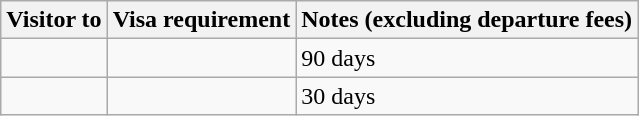<table class="wikitable">
<tr>
<th>Visitor to</th>
<th>Visa requirement</th>
<th>Notes (excluding departure fees)</th>
</tr>
<tr>
<td></td>
<td></td>
<td>90 days</td>
</tr>
<tr>
<td></td>
<td></td>
<td>30 days</td>
</tr>
</table>
